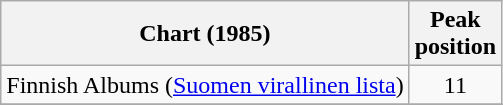<table class="wikitable sortable">
<tr>
<th>Chart (1985)</th>
<th>Peak<br>position</th>
</tr>
<tr>
<td>Finnish Albums (<a href='#'>Suomen virallinen lista</a>)</td>
<td align="center">11</td>
</tr>
<tr>
</tr>
<tr>
</tr>
<tr>
</tr>
</table>
